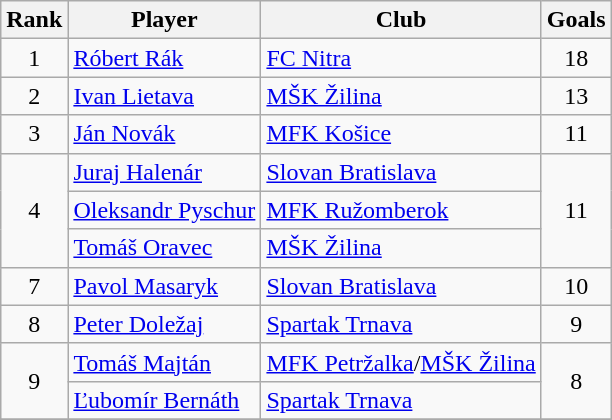<table class="wikitable" style="text-align:center">
<tr>
<th>Rank</th>
<th>Player</th>
<th>Club</th>
<th>Goals</th>
</tr>
<tr>
<td>1</td>
<td align="left"> <a href='#'>Róbert Rák</a></td>
<td align="left"><a href='#'>FC Nitra</a></td>
<td>18</td>
</tr>
<tr>
<td>2</td>
<td align="left"> <a href='#'>Ivan Lietava</a></td>
<td align="left"><a href='#'>MŠK Žilina</a></td>
<td>13</td>
</tr>
<tr>
<td>3</td>
<td align="left"> <a href='#'>Ján Novák</a></td>
<td align="left"><a href='#'>MFK Košice</a></td>
<td>11</td>
</tr>
<tr>
<td rowspan="3">4</td>
<td align="left"> <a href='#'>Juraj Halenár</a></td>
<td align="left"><a href='#'>Slovan Bratislava</a></td>
<td rowspan="3">11</td>
</tr>
<tr>
<td align="left"> <a href='#'>Oleksandr Pyschur</a></td>
<td align="left"><a href='#'>MFK Ružomberok</a></td>
</tr>
<tr>
<td align="left"> <a href='#'>Tomáš Oravec</a></td>
<td align="left"><a href='#'>MŠK Žilina</a></td>
</tr>
<tr>
<td>7</td>
<td align="left"> <a href='#'>Pavol Masaryk</a></td>
<td align="left"><a href='#'>Slovan Bratislava</a></td>
<td>10</td>
</tr>
<tr>
<td>8</td>
<td align="left"> <a href='#'>Peter Doležaj</a></td>
<td align="left"><a href='#'>Spartak Trnava</a></td>
<td>9</td>
</tr>
<tr>
<td rowspan="2">9</td>
<td align="left"> <a href='#'>Tomáš Majtán</a></td>
<td align="left"><a href='#'>MFK Petržalka</a>/<a href='#'>MŠK Žilina</a></td>
<td rowspan="2">8</td>
</tr>
<tr>
<td align="left"> <a href='#'>Ľubomír Bernáth</a></td>
<td align="left"><a href='#'>Spartak Trnava</a></td>
</tr>
<tr>
</tr>
</table>
